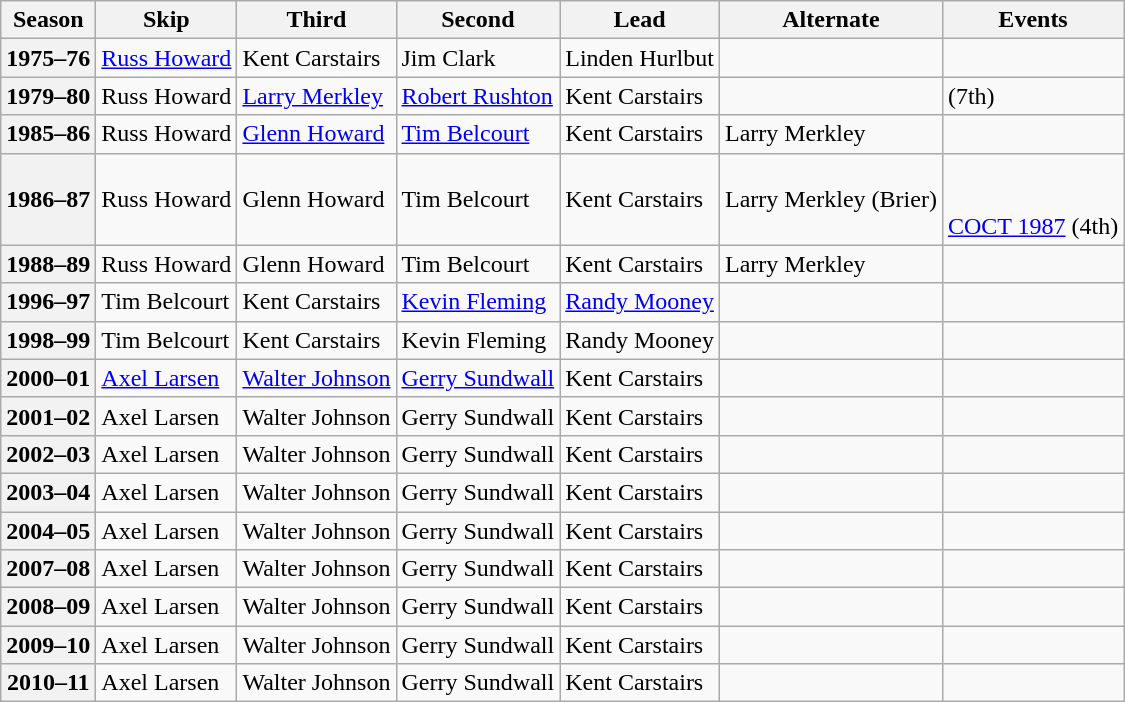<table class="wikitable">
<tr>
<th scope="col">Season</th>
<th scope="col">Skip</th>
<th scope="col">Third</th>
<th scope="col">Second</th>
<th scope="col">Lead</th>
<th scope="col">Alternate</th>
<th scope="col">Events</th>
</tr>
<tr>
<th scope="row">1975–76</th>
<td><a href='#'>Russ Howard</a></td>
<td>Kent Carstairs</td>
<td>Jim Clark</td>
<td>Linden Hurlbut</td>
<td></td>
<td></td>
</tr>
<tr>
<th scope="row">1979–80</th>
<td>Russ Howard</td>
<td><a href='#'>Larry Merkley</a></td>
<td><a href='#'>Robert Rushton</a></td>
<td>Kent Carstairs</td>
<td></td>
<td> (7th)</td>
</tr>
<tr>
<th scope="row">1985–86</th>
<td>Russ Howard</td>
<td><a href='#'>Glenn Howard</a></td>
<td><a href='#'>Tim Belcourt</a></td>
<td>Kent Carstairs</td>
<td>Larry Merkley</td>
<td> </td>
</tr>
<tr>
<th scope="row">1986–87</th>
<td>Russ Howard</td>
<td>Glenn Howard</td>
<td>Tim Belcourt</td>
<td>Kent Carstairs</td>
<td>Larry Merkley (Brier)</td>
<td> <br> <br><a href='#'>COCT 1987</a> (4th)</td>
</tr>
<tr>
<th scope="row">1988–89</th>
<td>Russ Howard</td>
<td>Glenn Howard</td>
<td>Tim Belcourt</td>
<td>Kent Carstairs</td>
<td>Larry Merkley</td>
<td> </td>
</tr>
<tr>
<th scope="row">1996–97</th>
<td>Tim Belcourt</td>
<td>Kent Carstairs</td>
<td><a href='#'>Kevin Fleming</a></td>
<td><a href='#'>Randy Mooney</a></td>
<td></td>
<td></td>
</tr>
<tr>
<th scope="row">1998–99</th>
<td>Tim Belcourt</td>
<td>Kent Carstairs</td>
<td>Kevin Fleming</td>
<td>Randy Mooney</td>
<td></td>
<td></td>
</tr>
<tr>
<th scope="row">2000–01</th>
<td><a href='#'>Axel Larsen</a></td>
<td><a href='#'>Walter Johnson</a></td>
<td><a href='#'>Gerry Sundwall</a></td>
<td>Kent Carstairs</td>
<td></td>
<td></td>
</tr>
<tr>
<th scope="row">2001–02</th>
<td>Axel Larsen</td>
<td>Walter Johnson</td>
<td>Gerry Sundwall</td>
<td>Kent Carstairs</td>
<td></td>
<td></td>
</tr>
<tr>
<th scope="row">2002–03</th>
<td>Axel Larsen</td>
<td>Walter Johnson</td>
<td>Gerry Sundwall</td>
<td>Kent Carstairs</td>
<td></td>
<td></td>
</tr>
<tr>
<th scope="row">2003–04</th>
<td>Axel Larsen</td>
<td>Walter Johnson</td>
<td>Gerry Sundwall</td>
<td>Kent Carstairs</td>
<td></td>
<td></td>
</tr>
<tr>
<th scope="row">2004–05</th>
<td>Axel Larsen</td>
<td>Walter Johnson</td>
<td>Gerry Sundwall</td>
<td>Kent Carstairs</td>
<td></td>
<td></td>
</tr>
<tr>
<th scope="row">2007–08</th>
<td>Axel Larsen</td>
<td>Walter Johnson</td>
<td>Gerry Sundwall</td>
<td>Kent Carstairs</td>
<td></td>
<td></td>
</tr>
<tr>
<th scope="row">2008–09</th>
<td>Axel Larsen</td>
<td>Walter Johnson</td>
<td>Gerry Sundwall</td>
<td>Kent Carstairs</td>
<td></td>
<td></td>
</tr>
<tr>
<th scope="row">2009–10</th>
<td>Axel Larsen</td>
<td>Walter Johnson</td>
<td>Gerry Sundwall</td>
<td>Kent Carstairs</td>
<td></td>
<td></td>
</tr>
<tr>
<th scope="row">2010–11</th>
<td>Axel Larsen</td>
<td>Walter Johnson</td>
<td>Gerry Sundwall</td>
<td>Kent Carstairs</td>
<td></td>
<td></td>
</tr>
</table>
